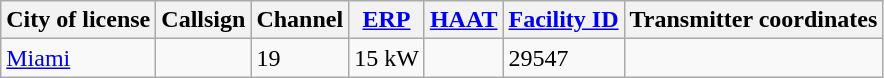<table class="wikitable">
<tr>
<th>City of license</th>
<th>Callsign</th>
<th>Channel</th>
<th><a href='#'>ERP</a></th>
<th><a href='#'>HAAT</a></th>
<th><a href='#'>Facility ID</a></th>
<th>Transmitter coordinates</th>
</tr>
<tr>
<td><a href='#'>Miami</a></td>
<td><strong></strong></td>
<td>19</td>
<td>15 kW</td>
<td></td>
<td>29547</td>
<td></td>
</tr>
</table>
